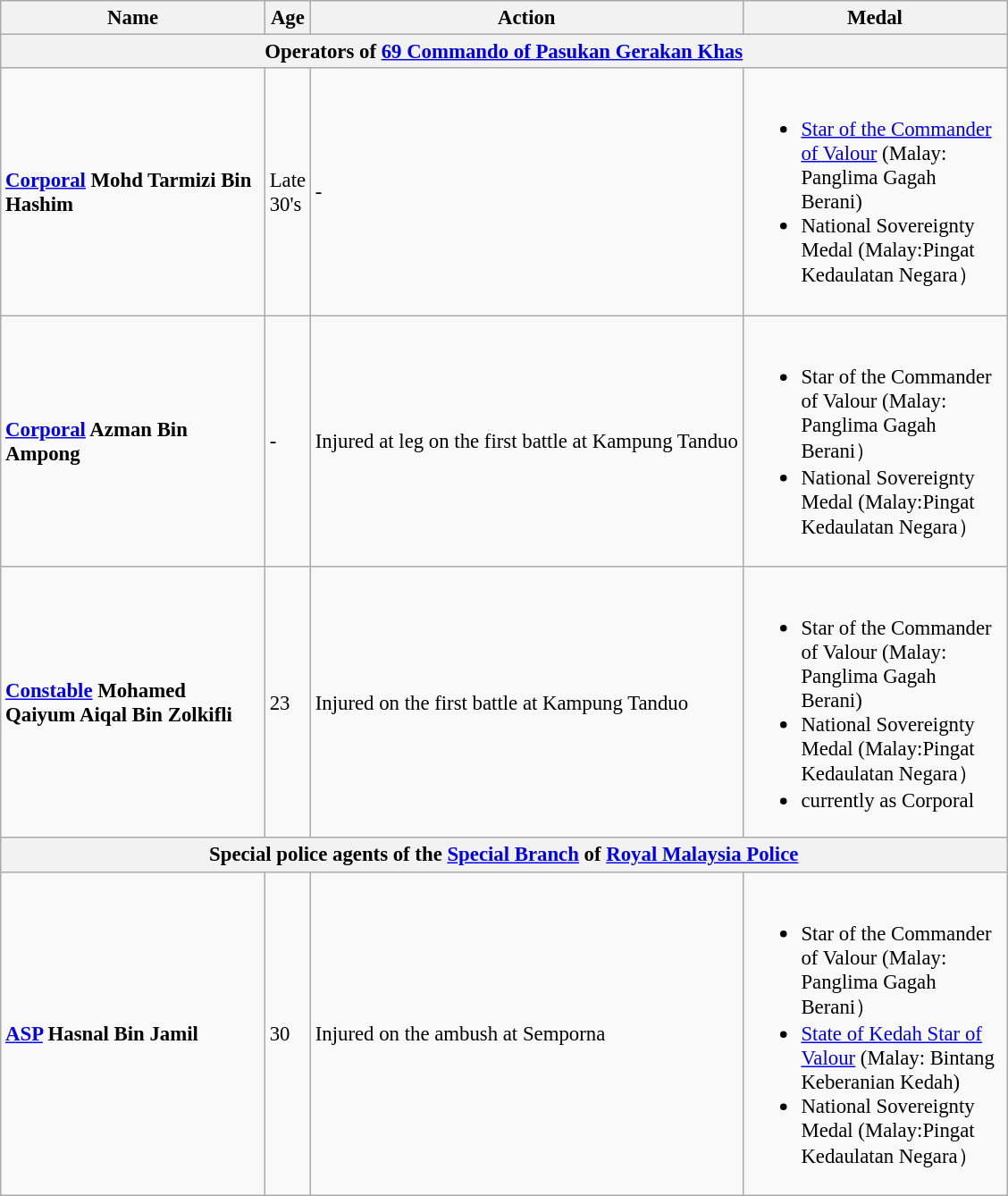<table class=wikitable style="font-size:95%;">
<tr>
<th style="width:190px;">Name</th>
<th style="width:11px;">Age</th>
<th>Action</th>
<th style="width:190px;">Medal</th>
</tr>
<tr>
<th colspan=4>Operators of <a href='#'>69 Commando of Pasukan Gerakan Khas</a></th>
</tr>
<tr>
<td><strong><a href='#'>Corporal</a> Mohd Tarmizi Bin Hashim</strong></td>
<td>Late 30's</td>
<td>-</td>
<td><br><ul><li> <a href='#'>Star of the Commander of Valour</a> (Malay: Panglima Gagah Berani)</li><li> National Sovereignty Medal (Malay:Pingat Kedaulatan Negara）</li></ul></td>
</tr>
<tr>
<td><strong><a href='#'>Corporal</a> Azman Bin Ampong</strong></td>
<td>-</td>
<td>Injured at leg on the first battle at Kampung Tanduo</td>
<td><br><ul><li> Star of the Commander of Valour (Malay: Panglima Gagah Berani）</li><li> National Sovereignty Medal (Malay:Pingat Kedaulatan Negara）</li></ul></td>
</tr>
<tr>
<td><strong><a href='#'>Constable</a> Mohamed Qaiyum Aiqal Bin Zolkifli</strong></td>
<td>23</td>
<td>Injured on the first battle at Kampung Tanduo</td>
<td><br><ul><li> Star of the Commander of Valour (Malay: Panglima Gagah Berani)</li><li> National Sovereignty Medal (Malay:Pingat Kedaulatan Negara）</li><li>currently as Corporal</li></ul></td>
</tr>
<tr>
<th colspan=4>Special police agents of the <a href='#'>Special Branch</a> of <a href='#'>Royal Malaysia Police</a></th>
</tr>
<tr>
<td><strong><a href='#'>ASP</a> Hasnal Bin Jamil</strong></td>
<td>30</td>
<td>Injured on the ambush at Semporna</td>
<td><br><ul><li> Star of the Commander of Valour (Malay: Panglima Gagah Berani）</li><li> <a href='#'>State of Kedah Star of Valour</a> (Malay: Bintang Keberanian Kedah)</li><li> National Sovereignty Medal (Malay:Pingat Kedaulatan Negara）</li></ul></td>
</tr>
</table>
